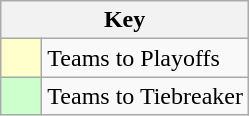<table class="wikitable" style="text-align: center;">
<tr>
<th colspan=2>Key</th>
</tr>
<tr>
<td style="background:#ffffcc; width:20px;"></td>
<td align=left>Teams to Playoffs</td>
</tr>
<tr>
<td style="background:#ccffcc; width:20px;"></td>
<td align=left>Teams to Tiebreaker</td>
</tr>
</table>
